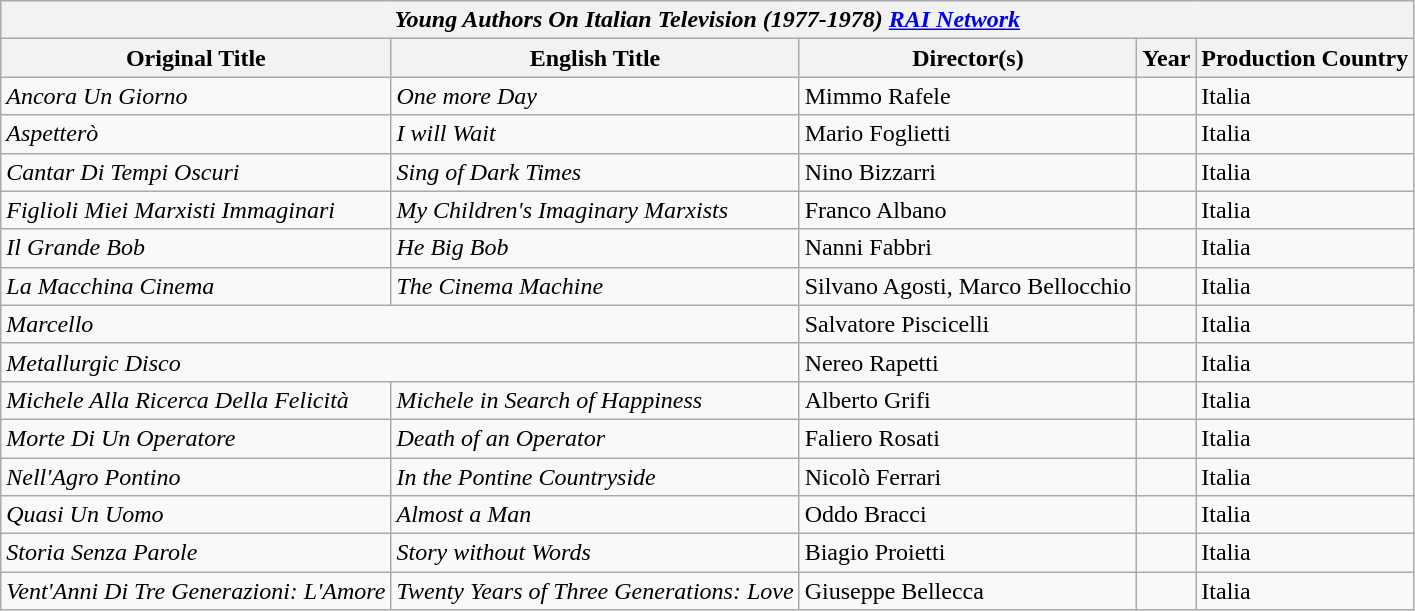<table class="wikitable sortable">
<tr>
<th colspan="5"><strong><em>Young Authors On Italian Television (1977-1978) <a href='#'>RAI Network</a></em></strong></th>
</tr>
<tr>
<th>Original Title</th>
<th>English Title</th>
<th>Director(s)</th>
<th>Year</th>
<th>Production Country</th>
</tr>
<tr>
<td><em>Ancora Un Giorno</em></td>
<td><em>One more Day</em></td>
<td>Mimmo Rafele</td>
<td></td>
<td>Italia</td>
</tr>
<tr>
<td><em>Aspetterò</em></td>
<td><em>I will Wait</em></td>
<td>Mario Foglietti</td>
<td></td>
<td>Italia</td>
</tr>
<tr>
<td><em>Cantar Di Tempi Oscuri</em></td>
<td><em>Sing of Dark Times</em></td>
<td>Nino Bizzarri</td>
<td></td>
<td>Italia</td>
</tr>
<tr>
<td><em>Figlioli Miei Marxisti Immaginari</em></td>
<td><em>My Children's Imaginary Marxists</em></td>
<td>Franco Albano</td>
<td></td>
<td>Italia</td>
</tr>
<tr>
<td><em>Il Grande Bob</em></td>
<td><em>He Big Bob</em></td>
<td>Nanni Fabbri</td>
<td></td>
<td>Italia</td>
</tr>
<tr>
<td><em>La Macchina Cinema</em></td>
<td><em>The Cinema Machine</em></td>
<td>Silvano Agosti, Marco Bellocchio</td>
<td></td>
<td>Italia</td>
</tr>
<tr>
<td colspan="2"><em>Marcello</em></td>
<td>Salvatore Piscicelli</td>
<td></td>
<td>Italia</td>
</tr>
<tr>
<td colspan="2"><em>Metallurgic Disco</em></td>
<td>Nereo Rapetti</td>
<td></td>
<td>Italia</td>
</tr>
<tr>
<td><em>Michele Alla Ricerca Della Felicità</em></td>
<td><em>Michele in Search of Happiness</em></td>
<td>Alberto Grifi</td>
<td></td>
<td>Italia</td>
</tr>
<tr>
<td><em>Morte Di Un Operatore</em></td>
<td><em>Death of an Operator</em></td>
<td>Faliero Rosati</td>
<td></td>
<td>Italia</td>
</tr>
<tr>
<td><em>Nell'Agro Pontino</em></td>
<td><em>In the Pontine Countryside</em></td>
<td>Nicolò Ferrari</td>
<td></td>
<td>Italia</td>
</tr>
<tr>
<td><em>Quasi Un Uomo</em></td>
<td><em>Almost a Man</em></td>
<td>Oddo Bracci</td>
<td></td>
<td>Italia</td>
</tr>
<tr>
<td><em>Storia Senza Parole</em></td>
<td><em>Story without Words</em></td>
<td>Biagio Proietti</td>
<td></td>
<td>Italia</td>
</tr>
<tr>
<td><em>Vent'Anni Di Tre Generazioni: L'Amore</em></td>
<td><em>Twenty Years of Three Generations: Love</em></td>
<td>Giuseppe Bellecca</td>
<td></td>
<td>Italia</td>
</tr>
</table>
